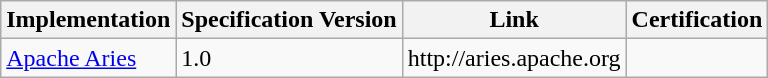<table class="wikitable sortable">
<tr>
<th>Implementation</th>
<th>Specification Version</th>
<th>Link</th>
<th>Certification</th>
</tr>
<tr>
<td><a href='#'>Apache Aries</a></td>
<td>1.0</td>
<td>http://aries.apache.org</td>
<td></td>
</tr>
</table>
